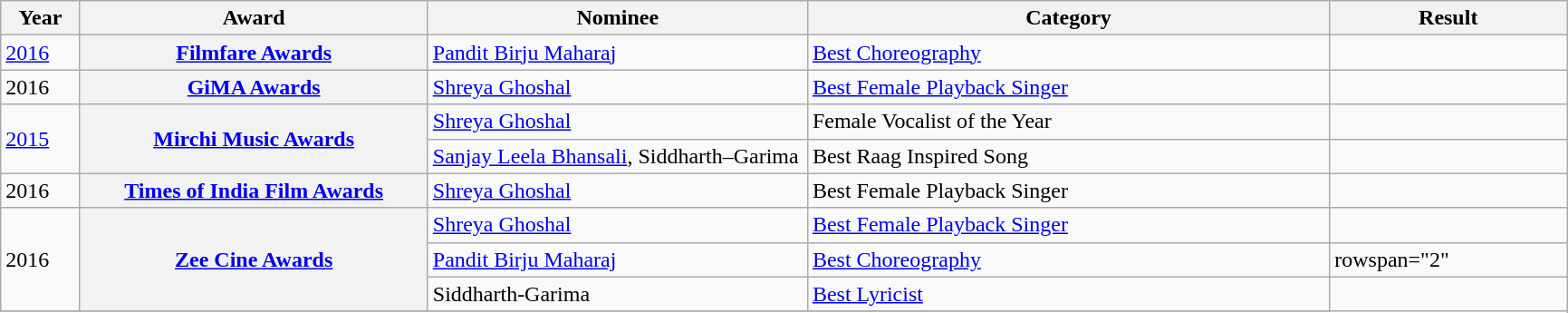<table class="wikitable sortable plainrowheaders">
<tr>
<th width=5%>Year</th>
<th width=22%>Award</th>
<th width=24%>Nominee</th>
<th width=33%>Category</th>
<th width=15%>Result</th>
</tr>
<tr>
<td><a href='#'>2016</a></td>
<th scope="row"><a href='#'>Filmfare Awards</a></th>
<td><a href='#'>Pandit Birju Maharaj</a></td>
<td><a href='#'>Best Choreography</a></td>
<td></td>
</tr>
<tr>
<td>2016</td>
<th scope="row"><a href='#'>GiMA Awards</a></th>
<td><a href='#'>Shreya Ghoshal</a></td>
<td><a href='#'>Best Female Playback Singer</a></td>
<td></td>
</tr>
<tr>
<td rowspan="2"><a href='#'>2015</a></td>
<th scope="row" rowspan="2"><a href='#'>Mirchi Music Awards</a></th>
<td><a href='#'>Shreya Ghoshal</a></td>
<td>Female Vocalist of the Year</td>
<td></td>
</tr>
<tr>
<td><a href='#'>Sanjay Leela Bhansali</a>, Siddharth–Garima</td>
<td>Best Raag Inspired Song</td>
<td></td>
</tr>
<tr>
<td>2016</td>
<th scope="row"><a href='#'>Times of India Film Awards</a></th>
<td><a href='#'>Shreya Ghoshal</a></td>
<td>Best Female Playback Singer</td>
<td></td>
</tr>
<tr>
<td rowspan="3">2016</td>
<th scope="row" rowspan="3"><a href='#'>Zee Cine Awards</a></th>
<td><a href='#'>Shreya Ghoshal</a></td>
<td><a href='#'>Best Female Playback Singer</a></td>
<td></td>
</tr>
<tr>
<td><a href='#'>Pandit Birju Maharaj</a></td>
<td><a href='#'>Best Choreography</a></td>
<td>rowspan="2" </td>
</tr>
<tr>
<td>Siddharth-Garima</td>
<td><a href='#'>Best Lyricist</a></td>
</tr>
<tr>
</tr>
</table>
